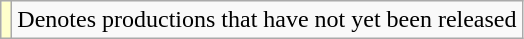<table class="wikitable">
<tr>
<td style="background:#FFFFCC;"></td>
<td>Denotes productions that have not yet been released</td>
</tr>
</table>
